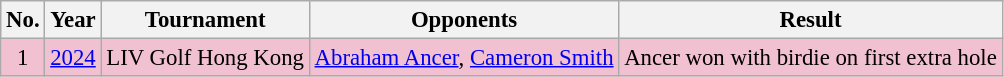<table class="wikitable" style="font-size:95%;">
<tr>
<th>No.</th>
<th>Year</th>
<th>Tournament</th>
<th>Opponents</th>
<th>Result</th>
</tr>
<tr style="background:#F2C1D1;">
<td align=center>1</td>
<td><a href='#'>2024</a></td>
<td>LIV Golf Hong Kong</td>
<td> <a href='#'>Abraham Ancer</a>,  <a href='#'>Cameron Smith</a></td>
<td>Ancer won with birdie on first extra hole</td>
</tr>
</table>
